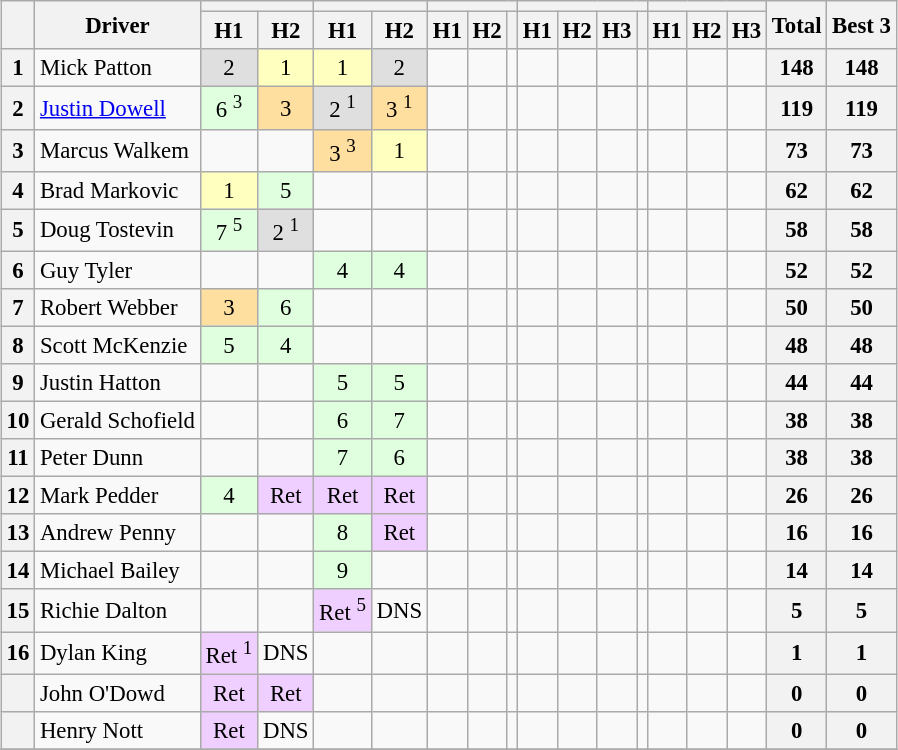<table>
<tr>
<td valign="top"><br><table class="wikitable" style="font-size: 95%; text-align: center;">
<tr>
<th rowspan=2></th>
<th rowspan=2>Driver</th>
<th colspan=2></th>
<th colspan=2></th>
<th colspan=3></th>
<th colspan=4></th>
<th colspan=3></th>
<th rowspan=2>Total</th>
<th rowspan=2>Best 3</th>
</tr>
<tr>
<th>H1</th>
<th>H2</th>
<th>H1</th>
<th>H2</th>
<th>H1</th>
<th>H2</th>
<th></th>
<th>H1</th>
<th>H2</th>
<th>H3</th>
<th></th>
<th>H1</th>
<th>H2</th>
<th>H3</th>
</tr>
<tr>
<th>1</th>
<td align=left> Mick Patton</td>
<td style="background:#dfdfdf;">2</td>
<td style="background:#ffffbf;">1</td>
<td style="background:#ffffbf;">1</td>
<td style="background:#dfdfdf;">2</td>
<td style="background:;"></td>
<td style="background:;"></td>
<td style="background:;"></td>
<td style="background:;"></td>
<td style="background:;"></td>
<td style="background:;"></td>
<td style="background:;"></td>
<td style="background:;"></td>
<td style="background:;"></td>
<td style="background:;"></td>
<th>148</th>
<th>148</th>
</tr>
<tr>
<th>2</th>
<td align=left> <a href='#'>Justin Dowell</a></td>
<td style="background:#dfffdf;">6 <sup>3</sup></td>
<td style="background:#ffdf9f;">3</td>
<td style="background:#dfdfdf;">2 <sup>1</sup></td>
<td style="background:#ffdf9f;">3 <sup>1</sup></td>
<td style="background:;"></td>
<td style="background:;"></td>
<td style="background:;"></td>
<td style="background:;"></td>
<td style="background:;"></td>
<td style="background:;"></td>
<td style="background:;"></td>
<td style="background:;"></td>
<td style="background:;"></td>
<td style="background:;"></td>
<th>119</th>
<th>119</th>
</tr>
<tr>
<th>3</th>
<td align=left> Marcus Walkem</td>
<td style="background:;"></td>
<td style="background:;"></td>
<td style="background:#ffdf9f;">3 <sup>3</sup></td>
<td style="background:#ffffbf;">1</td>
<td style="background:;"></td>
<td style="background:;"></td>
<td style="background:;"></td>
<td style="background:;"></td>
<td style="background:;"></td>
<td style="background:;"></td>
<td style="background:;"></td>
<td style="background:;"></td>
<td style="background:;"></td>
<td style="background:;"></td>
<th>73</th>
<th>73</th>
</tr>
<tr>
<th>4</th>
<td align=left> Brad Markovic</td>
<td style="background:#ffffbf;">1</td>
<td style="background:#dfffdf;">5</td>
<td style="background:;"></td>
<td style="background:;"></td>
<td style="background:;"></td>
<td style="background:;"></td>
<td style="background:;"></td>
<td style="background:;"></td>
<td style="background:;"></td>
<td style="background:;"></td>
<td style="background:;"></td>
<td style="background:;"></td>
<td style="background:;"></td>
<td style="background:;"></td>
<th>62</th>
<th>62</th>
</tr>
<tr>
<th>5</th>
<td align=left> Doug Tostevin</td>
<td style="background:#dfffdf;">7 <sup>5</sup></td>
<td style="background:#dfdfdf;">2 <sup>1</sup></td>
<td style="background:;"></td>
<td style="background:;"></td>
<td style="background:;"></td>
<td style="background:;"></td>
<td style="background:;"></td>
<td style="background:;"></td>
<td style="background:;"></td>
<td style="background:;"></td>
<td style="background:;"></td>
<td style="background:;"></td>
<td style="background:;"></td>
<td style="background:;"></td>
<th>58</th>
<th>58</th>
</tr>
<tr>
<th>6</th>
<td align=left> Guy Tyler</td>
<td style="background:;"></td>
<td style="background:;"></td>
<td style="background:#dfffdf;">4</td>
<td style="background:#dfffdf;">4</td>
<td style="background:;"></td>
<td style="background:;"></td>
<td style="background:;"></td>
<td style="background:;"></td>
<td style="background:;"></td>
<td style="background:;"></td>
<td style="background:;"></td>
<td style="background:;"></td>
<td style="background:;"></td>
<td style="background:;"></td>
<th>52</th>
<th>52</th>
</tr>
<tr>
<th>7</th>
<td align=left> Robert Webber</td>
<td style="background:#ffdf9f;">3</td>
<td style="background:#dfffdf;">6</td>
<td style="background:;"></td>
<td style="background:;"></td>
<td style="background:;"></td>
<td style="background:;"></td>
<td style="background:;"></td>
<td style="background:;"></td>
<td style="background:;"></td>
<td style="background:;"></td>
<td style="background:;"></td>
<td style="background:;"></td>
<td style="background:;"></td>
<td style="background:;"></td>
<th>50</th>
<th>50</th>
</tr>
<tr>
<th>8</th>
<td align=left> Scott McKenzie</td>
<td style="background:#dfffdf;">5</td>
<td style="background:#dfffdf;">4</td>
<td style="background:;"></td>
<td style="background:;"></td>
<td style="background:;"></td>
<td style="background:;"></td>
<td style="background:;"></td>
<td style="background:;"></td>
<td style="background:;"></td>
<td style="background:;"></td>
<td style="background:;"></td>
<td style="background:;"></td>
<td style="background:;"></td>
<td style="background:;"></td>
<th>48</th>
<th>48</th>
</tr>
<tr>
<th>9</th>
<td align=left> Justin Hatton</td>
<td style="background:;"></td>
<td style="background:;"></td>
<td style="background:#dfffdf;">5</td>
<td style="background:#dfffdf;">5</td>
<td style="background:;"></td>
<td style="background:;"></td>
<td style="background:;"></td>
<td style="background:;"></td>
<td style="background:;"></td>
<td style="background:;"></td>
<td style="background:;"></td>
<td style="background:;"></td>
<td style="background:;"></td>
<td style="background:;"></td>
<th>44</th>
<th>44</th>
</tr>
<tr>
<th>10</th>
<td align=left> Gerald Schofield</td>
<td style="background:;"></td>
<td style="background:;"></td>
<td style="background:#dfffdf;">6</td>
<td style="background:#dfffdf;">7</td>
<td style="background:;"></td>
<td style="background:;"></td>
<td style="background:;"></td>
<td style="background:;"></td>
<td style="background:;"></td>
<td style="background:;"></td>
<td style="background:;"></td>
<td style="background:;"></td>
<td style="background:;"></td>
<td style="background:;"></td>
<th>38</th>
<th>38</th>
</tr>
<tr>
<th>11</th>
<td align=left> Peter Dunn</td>
<td style="background:;"></td>
<td style="background:;"></td>
<td style="background:#dfffdf;">7</td>
<td style="background:#dfffdf;">6</td>
<td style="background:;"></td>
<td style="background:;"></td>
<td style="background:;"></td>
<td style="background:;"></td>
<td style="background:;"></td>
<td style="background:;"></td>
<td style="background:;"></td>
<td style="background:;"></td>
<td style="background:;"></td>
<td style="background:;"></td>
<th>38</th>
<th>38</th>
</tr>
<tr>
<th>12</th>
<td align=left> Mark Pedder</td>
<td style="background:#dfffdf;">4</td>
<td style="background:#efcfff;">Ret</td>
<td style="background:#efcfff;">Ret</td>
<td style="background:#efcfff;">Ret</td>
<td style="background:;"></td>
<td style="background:;"></td>
<td style="background:;"></td>
<td style="background:;"></td>
<td style="background:;"></td>
<td style="background:;"></td>
<td style="background:;"></td>
<td style="background:;"></td>
<td style="background:;"></td>
<td style="background:;"></td>
<th>26</th>
<th>26</th>
</tr>
<tr>
<th>13</th>
<td align=left> Andrew Penny</td>
<td style="background:;"></td>
<td style="background:;"></td>
<td style="background:#dfffdf;">8</td>
<td style="background:#efcfff;">Ret</td>
<td style="background:;"></td>
<td style="background:;"></td>
<td style="background:;"></td>
<td style="background:;"></td>
<td style="background:;"></td>
<td style="background:;"></td>
<td style="background:;"></td>
<td style="background:;"></td>
<td style="background:;"></td>
<td style="background:;"></td>
<th>16</th>
<th>16</th>
</tr>
<tr>
<th>14</th>
<td align=left> Michael Bailey</td>
<td style="background:;"></td>
<td style="background:;"></td>
<td style="background:#dfffdf;">9</td>
<td style="background:;"></td>
<td style="background:;"></td>
<td style="background:;"></td>
<td style="background:;"></td>
<td style="background:;"></td>
<td style="background:;"></td>
<td style="background:;"></td>
<td style="background:;"></td>
<td style="background:;"></td>
<td style="background:;"></td>
<td style="background:;"></td>
<th>14</th>
<th>14</th>
</tr>
<tr>
<th>15</th>
<td align=left> Richie Dalton</td>
<td style="background:;"></td>
<td style="background:;"></td>
<td style="background:#efcfff;">Ret <sup>5</sup></td>
<td style="background:;">DNS</td>
<td style="background:;"></td>
<td style="background:;"></td>
<td style="background:;"></td>
<td style="background:;"></td>
<td style="background:;"></td>
<td style="background:;"></td>
<td style="background:;"></td>
<td style="background:;"></td>
<td style="background:;"></td>
<td style="background:;"></td>
<th>5</th>
<th>5</th>
</tr>
<tr>
<th>16</th>
<td align=left> Dylan King</td>
<td style="background:#efcfff;">Ret <sup>1</sup></td>
<td style="background:;">DNS</td>
<td style="background:;"></td>
<td style="background:;"></td>
<td style="background:;"></td>
<td style="background:;"></td>
<td style="background:;"></td>
<td style="background:;"></td>
<td style="background:;"></td>
<td style="background:;"></td>
<td style="background:;"></td>
<td style="background:;"></td>
<td style="background:;"></td>
<td style="background:;"></td>
<th>1</th>
<th>1</th>
</tr>
<tr>
<th></th>
<td align=left> John O'Dowd</td>
<td style="background:#efcfff;">Ret</td>
<td style="background:#efcfff;">Ret</td>
<td style="background:;"></td>
<td style="background:;"></td>
<td style="background:;"></td>
<td style="background:;"></td>
<td style="background:;"></td>
<td style="background:;"></td>
<td style="background:;"></td>
<td style="background:;"></td>
<td style="background:;"></td>
<td style="background:;"></td>
<td style="background:;"></td>
<td style="background:;"></td>
<th>0</th>
<th>0</th>
</tr>
<tr>
<th></th>
<td align=left> Henry Nott</td>
<td style="background:#efcfff;">Ret</td>
<td style="background:;">DNS</td>
<td style="background:;"></td>
<td style="background:;"></td>
<td style="background:;"></td>
<td style="background:;"></td>
<td style="background:;"></td>
<td style="background:;"></td>
<td style="background:;"></td>
<td style="background:;"></td>
<td style="background:;"></td>
<td style="background:;"></td>
<td style="background:;"></td>
<td style="background:;"></td>
<th>0</th>
<th>0</th>
</tr>
<tr>
</tr>
</table>
</td>
<td><br></td>
</tr>
</table>
